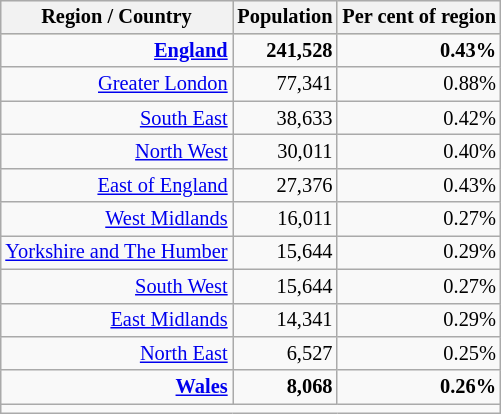<table class="wikitable" style="float:right; text-align:right; font-size:85%; margin:1em;">
<tr style="background:#dedebb;">
<th>Region / Country</th>
<th>Population</th>
<th>Per cent of region</th>
</tr>
<tr>
<td><strong><a href='#'>England</a></strong></td>
<td><strong>241,528</strong></td>
<td><strong>0.43%</strong></td>
</tr>
<tr>
<td><a href='#'>Greater London</a></td>
<td>77,341</td>
<td>0.88%</td>
</tr>
<tr>
<td><a href='#'>South East</a></td>
<td>38,633</td>
<td>0.42%</td>
</tr>
<tr>
<td><a href='#'>North West</a></td>
<td>30,011</td>
<td>0.40%</td>
</tr>
<tr>
<td><a href='#'>East of England</a></td>
<td>27,376</td>
<td>0.43%</td>
</tr>
<tr>
<td><a href='#'>West Midlands</a></td>
<td>16,011</td>
<td>0.27%</td>
</tr>
<tr>
<td><a href='#'>Yorkshire and The Humber</a></td>
<td>15,644</td>
<td>0.29%</td>
</tr>
<tr>
<td><a href='#'>South West</a></td>
<td>15,644</td>
<td>0.27%</td>
</tr>
<tr>
<td><a href='#'>East Midlands</a></td>
<td>14,341</td>
<td>0.29%</td>
</tr>
<tr>
<td><a href='#'>North East</a></td>
<td>6,527</td>
<td>0.25%</td>
</tr>
<tr>
<td><strong><a href='#'>Wales</a></strong></td>
<td><strong>8,068</strong></td>
<td><strong>0.26%</strong></td>
</tr>
<tr>
<td colspan="8"></td>
</tr>
</table>
